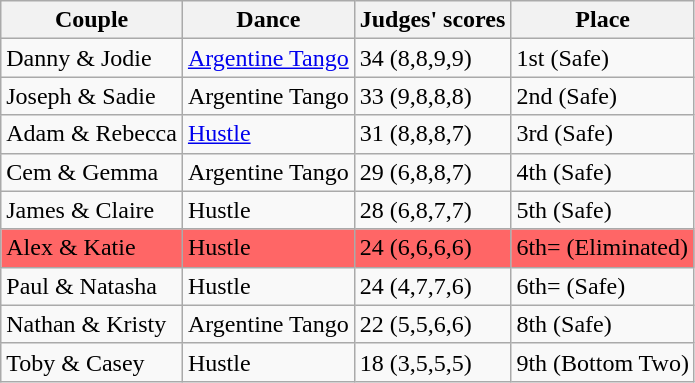<table class="wikitable sortable">
<tr>
<th>Couple</th>
<th>Dance</th>
<th>Judges' scores</th>
<th>Place</th>
</tr>
<tr>
<td>Danny & Jodie</td>
<td><a href='#'>Argentine Tango</a></td>
<td>34 (8,8,9,9)</td>
<td>1st (Safe)</td>
</tr>
<tr>
<td>Joseph & Sadie</td>
<td>Argentine Tango</td>
<td>33 (9,8,8,8)</td>
<td>2nd (Safe)</td>
</tr>
<tr>
<td>Adam & Rebecca</td>
<td><a href='#'>Hustle</a></td>
<td>31 (8,8,8,7)</td>
<td>3rd (Safe)</td>
</tr>
<tr>
<td>Cem & Gemma</td>
<td>Argentine Tango</td>
<td>29 (6,8,8,7)</td>
<td>4th (Safe)</td>
</tr>
<tr>
<td>James & Claire</td>
<td>Hustle</td>
<td>28 (6,8,7,7)</td>
<td>5th (Safe)</td>
</tr>
<tr bgcolor=#ff6666>
<td>Alex & Katie</td>
<td>Hustle</td>
<td>24 (6,6,6,6)</td>
<td>6th= (Eliminated)</td>
</tr>
<tr>
<td>Paul & Natasha</td>
<td>Hustle</td>
<td>24 (4,7,7,6)</td>
<td>6th= (Safe)</td>
</tr>
<tr>
<td>Nathan & Kristy</td>
<td>Argentine Tango</td>
<td>22 (5,5,6,6)</td>
<td>8th (Safe)</td>
</tr>
<tr>
<td>Toby & Casey</td>
<td>Hustle</td>
<td>18 (3,5,5,5)</td>
<td>9th (Bottom Two)</td>
</tr>
</table>
